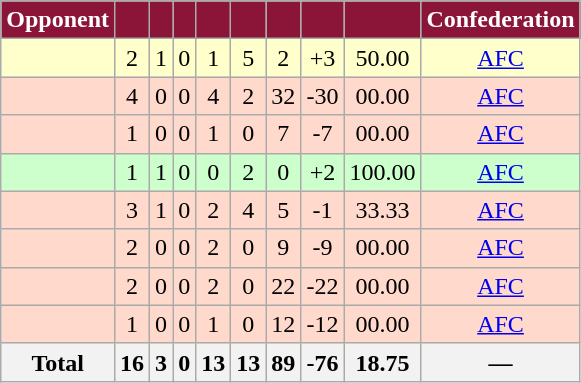<table class="wikitable sortable" style="text-align:center;">
<tr style="color:white">
<th style="background-color:#8A1538;color:white">Opponent</th>
<th style="background-color:#8A1538;"></th>
<th style="background-color:#8A1538;"></th>
<th style="background-color:#8A1538;"></th>
<th style="background-color:#8A1538;"></th>
<th style="background-color:#8A1538;"></th>
<th style="background-color:#8A1538;"></th>
<th style="background-color:#8A1538;"></th>
<th style="background-color:#8A1538;"></th>
<th style="background-color:#8A1538;color:white">Confederation</th>
</tr>
<tr bgcolor=FFFFCC>
<td style="text-align:left;"></td>
<td>2</td>
<td>1</td>
<td>0</td>
<td>1</td>
<td>5</td>
<td>2</td>
<td>+3</td>
<td>50.00</td>
<td><a href='#'>AFC</a></td>
</tr>
<tr bgcolor=FFDACC>
<td style="text-align:left;"></td>
<td>4</td>
<td>0</td>
<td>0</td>
<td>4</td>
<td>2</td>
<td>32</td>
<td>-30</td>
<td>00.00</td>
<td><a href='#'>AFC</a></td>
</tr>
<tr bgcolor=FFDACC>
<td style="text-align:left;"></td>
<td>1</td>
<td>0</td>
<td>0</td>
<td>1</td>
<td>0</td>
<td>7</td>
<td>-7</td>
<td>00.00</td>
<td><a href='#'>AFC</a></td>
</tr>
<tr bgcolor=CCFFCC>
<td style="text-align:left;"></td>
<td>1</td>
<td>1</td>
<td>0</td>
<td>0</td>
<td>2</td>
<td>0</td>
<td>+2</td>
<td>100.00</td>
<td><a href='#'>AFC</a></td>
</tr>
<tr bgcolor=FFDACC>
<td style="text-align:left;"></td>
<td>3</td>
<td>1</td>
<td>0</td>
<td>2</td>
<td>4</td>
<td>5</td>
<td>-1</td>
<td>33.33</td>
<td><a href='#'>AFC</a></td>
</tr>
<tr bgcolor=FFDACC>
<td style="text-align:left;"></td>
<td>2</td>
<td>0</td>
<td>0</td>
<td>2</td>
<td>0</td>
<td>9</td>
<td>-9</td>
<td>00.00</td>
<td><a href='#'>AFC</a></td>
</tr>
<tr bgcolor=FFDACC>
<td style="text-align:left;"></td>
<td>2</td>
<td>0</td>
<td>0</td>
<td>2</td>
<td>0</td>
<td>22</td>
<td>-22</td>
<td>00.00</td>
<td><a href='#'>AFC</a></td>
</tr>
<tr bgcolor=FFDACC>
<td style="text-align:left;"></td>
<td>1</td>
<td>0</td>
<td>0</td>
<td>1</td>
<td>0</td>
<td>12</td>
<td>-12</td>
<td>00.00</td>
<td><a href='#'>AFC</a></td>
</tr>
<tr>
<th>Total</th>
<th>16</th>
<th>3</th>
<th>0</th>
<th>13</th>
<th>13</th>
<th>89</th>
<th>-76</th>
<th>18.75</th>
<th>—</th>
</tr>
</table>
